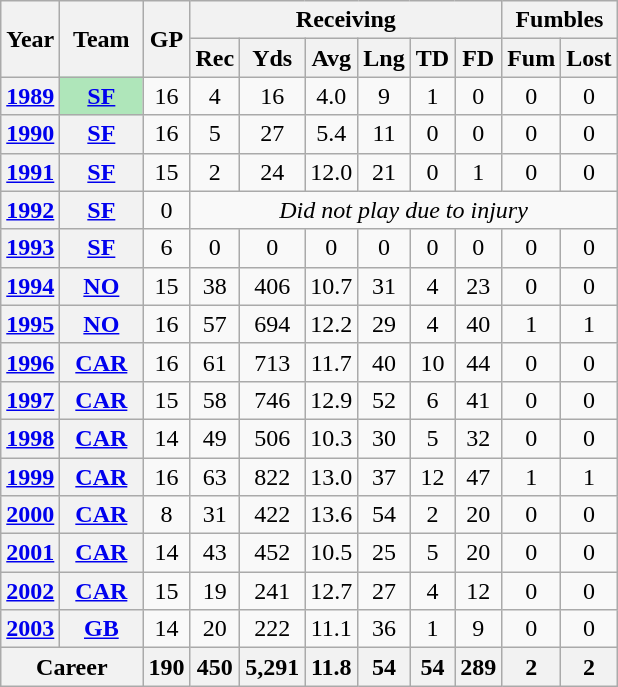<table class="wikitable" style="text-align: center;">
<tr>
<th rowspan="2">Year</th>
<th rowspan="2">Team</th>
<th rowspan="2">GP</th>
<th colspan="6">Receiving</th>
<th colspan="2">Fumbles</th>
</tr>
<tr>
<th>Rec</th>
<th>Yds</th>
<th>Avg</th>
<th>Lng</th>
<th>TD</th>
<th>FD</th>
<th>Fum</th>
<th>Lost</th>
</tr>
<tr>
<th><a href='#'>1989</a></th>
<th style="background:#afe6ba; width:3em;"><a href='#'>SF</a></th>
<td>16</td>
<td>4</td>
<td>16</td>
<td>4.0</td>
<td>9</td>
<td>1</td>
<td>0</td>
<td>0</td>
<td>0</td>
</tr>
<tr>
<th><a href='#'>1990</a></th>
<th><a href='#'>SF</a></th>
<td>16</td>
<td>5</td>
<td>27</td>
<td>5.4</td>
<td>11</td>
<td>0</td>
<td>0</td>
<td>0</td>
<td>0</td>
</tr>
<tr>
<th><a href='#'>1991</a></th>
<th><a href='#'>SF</a></th>
<td>15</td>
<td>2</td>
<td>24</td>
<td>12.0</td>
<td>21</td>
<td>0</td>
<td>1</td>
<td>0</td>
<td>0</td>
</tr>
<tr>
<th><a href='#'>1992</a></th>
<th><a href='#'>SF</a></th>
<td>0</td>
<td colspan="8"><em>Did not play due to injury</em></td>
</tr>
<tr>
<th><a href='#'>1993</a></th>
<th><a href='#'>SF</a></th>
<td>6</td>
<td>0</td>
<td>0</td>
<td>0</td>
<td>0</td>
<td>0</td>
<td>0</td>
<td>0</td>
<td>0</td>
</tr>
<tr>
<th><a href='#'>1994</a></th>
<th><a href='#'>NO</a></th>
<td>15</td>
<td>38</td>
<td>406</td>
<td>10.7</td>
<td>31</td>
<td>4</td>
<td>23</td>
<td>0</td>
<td>0</td>
</tr>
<tr>
<th><a href='#'>1995</a></th>
<th><a href='#'>NO</a></th>
<td>16</td>
<td>57</td>
<td>694</td>
<td>12.2</td>
<td>29</td>
<td>4</td>
<td>40</td>
<td>1</td>
<td>1</td>
</tr>
<tr>
<th><a href='#'>1996</a></th>
<th><a href='#'>CAR</a></th>
<td>16</td>
<td>61</td>
<td>713</td>
<td>11.7</td>
<td>40</td>
<td>10</td>
<td>44</td>
<td>0</td>
<td>0</td>
</tr>
<tr>
<th><a href='#'>1997</a></th>
<th><a href='#'>CAR</a></th>
<td>15</td>
<td>58</td>
<td>746</td>
<td>12.9</td>
<td>52</td>
<td>6</td>
<td>41</td>
<td>0</td>
<td>0</td>
</tr>
<tr>
<th><a href='#'>1998</a></th>
<th><a href='#'>CAR</a></th>
<td>14</td>
<td>49</td>
<td>506</td>
<td>10.3</td>
<td>30</td>
<td>5</td>
<td>32</td>
<td>0</td>
<td>0</td>
</tr>
<tr>
<th><a href='#'>1999</a></th>
<th><a href='#'>CAR</a></th>
<td>16</td>
<td>63</td>
<td>822</td>
<td>13.0</td>
<td>37</td>
<td>12</td>
<td>47</td>
<td>1</td>
<td>1</td>
</tr>
<tr>
<th><a href='#'>2000</a></th>
<th><a href='#'>CAR</a></th>
<td>8</td>
<td>31</td>
<td>422</td>
<td>13.6</td>
<td>54</td>
<td>2</td>
<td>20</td>
<td>0</td>
<td>0</td>
</tr>
<tr>
<th><a href='#'>2001</a></th>
<th><a href='#'>CAR</a></th>
<td>14</td>
<td>43</td>
<td>452</td>
<td>10.5</td>
<td>25</td>
<td>5</td>
<td>20</td>
<td>0</td>
<td>0</td>
</tr>
<tr>
<th><a href='#'>2002</a></th>
<th><a href='#'>CAR</a></th>
<td>15</td>
<td>19</td>
<td>241</td>
<td>12.7</td>
<td>27</td>
<td>4</td>
<td>12</td>
<td>0</td>
<td>0</td>
</tr>
<tr>
<th><a href='#'>2003</a></th>
<th><a href='#'>GB</a></th>
<td>14</td>
<td>20</td>
<td>222</td>
<td>11.1</td>
<td>36</td>
<td>1</td>
<td>9</td>
<td>0</td>
<td>0</td>
</tr>
<tr>
<th colspan="2">Career</th>
<th>190</th>
<th>450</th>
<th>5,291</th>
<th>11.8</th>
<th>54</th>
<th>54</th>
<th>289</th>
<th>2</th>
<th>2</th>
</tr>
</table>
